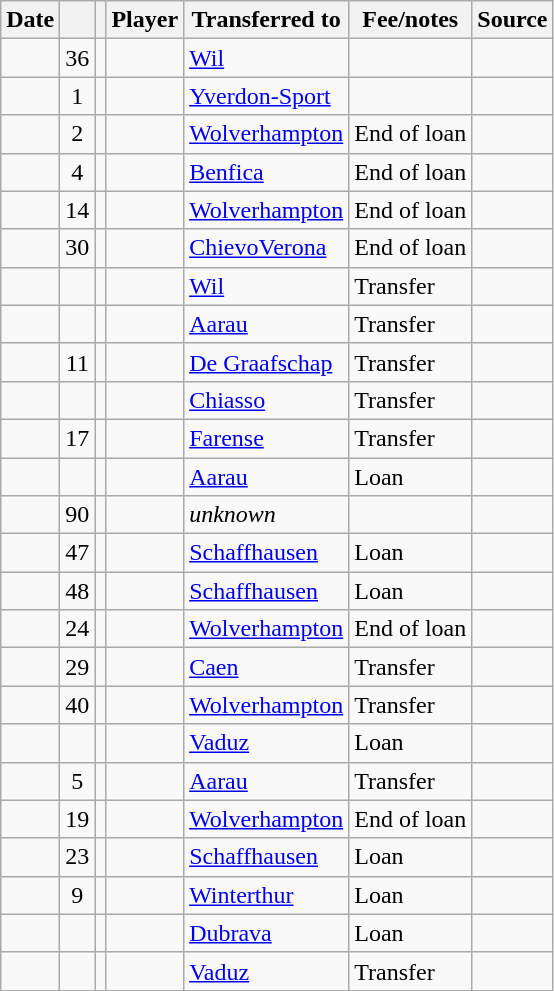<table class="wikitable plainrowheaders sortable">
<tr>
<th scope=col>Date</th>
<th></th>
<th></th>
<th scope=col>Player</th>
<th>Transferred to</th>
<th !scope=col>Fee/notes</th>
<th scope=col>Source</th>
</tr>
<tr>
<td></td>
<td align=center>36</td>
<td align=center></td>
<td></td>
<td> <a href='#'>Wil</a></td>
<td></td>
<td></td>
</tr>
<tr>
<td></td>
<td align=center>1</td>
<td align=center></td>
<td></td>
<td> <a href='#'>Yverdon-Sport</a></td>
<td></td>
<td></td>
</tr>
<tr>
<td></td>
<td align=center>2</td>
<td align=center></td>
<td></td>
<td> <a href='#'>Wolverhampton</a></td>
<td>End of loan</td>
<td></td>
</tr>
<tr>
<td></td>
<td align=center>4</td>
<td align=center></td>
<td></td>
<td> <a href='#'>Benfica</a></td>
<td>End of loan</td>
<td></td>
</tr>
<tr>
<td></td>
<td align=center>14</td>
<td align=center></td>
<td></td>
<td> <a href='#'>Wolverhampton</a></td>
<td>End of loan</td>
<td></td>
</tr>
<tr>
<td></td>
<td align=center>30</td>
<td align=center></td>
<td></td>
<td> <a href='#'>ChievoVerona</a></td>
<td>End of loan</td>
<td></td>
</tr>
<tr>
<td></td>
<td align=center></td>
<td align=center></td>
<td></td>
<td> <a href='#'>Wil</a></td>
<td>Transfer</td>
<td></td>
</tr>
<tr>
<td></td>
<td align=center></td>
<td align=center></td>
<td></td>
<td> <a href='#'>Aarau</a></td>
<td>Transfer</td>
<td></td>
</tr>
<tr>
<td></td>
<td align=center>11</td>
<td align=center></td>
<td></td>
<td> <a href='#'>De Graafschap</a></td>
<td>Transfer</td>
<td></td>
</tr>
<tr>
<td></td>
<td align=center></td>
<td align=center></td>
<td></td>
<td> <a href='#'>Chiasso</a></td>
<td>Transfer</td>
<td></td>
</tr>
<tr>
<td></td>
<td align=center>17</td>
<td align=center></td>
<td></td>
<td> <a href='#'>Farense</a></td>
<td>Transfer</td>
<td></td>
</tr>
<tr>
<td></td>
<td align=center></td>
<td align=center></td>
<td></td>
<td> <a href='#'>Aarau</a></td>
<td>Loan</td>
<td></td>
</tr>
<tr>
<td></td>
<td align=center>90</td>
<td align=center></td>
<td></td>
<td><em>unknown</em></td>
<td></td>
<td></td>
</tr>
<tr>
<td></td>
<td align=center>47</td>
<td align=center></td>
<td></td>
<td> <a href='#'>Schaffhausen</a></td>
<td>Loan</td>
<td></td>
</tr>
<tr>
<td></td>
<td align=center>48</td>
<td align=center></td>
<td></td>
<td> <a href='#'>Schaffhausen</a></td>
<td>Loan</td>
<td></td>
</tr>
<tr>
<td></td>
<td align=center>24</td>
<td align=center></td>
<td></td>
<td> <a href='#'>Wolverhampton</a></td>
<td>End of loan</td>
<td></td>
</tr>
<tr>
<td></td>
<td align=center>29</td>
<td align=center></td>
<td></td>
<td> <a href='#'>Caen</a></td>
<td>Transfer</td>
<td></td>
</tr>
<tr>
<td></td>
<td align=center>40</td>
<td align=center></td>
<td></td>
<td> <a href='#'>Wolverhampton</a></td>
<td>Transfer</td>
<td></td>
</tr>
<tr>
<td></td>
<td align=center></td>
<td align=center></td>
<td></td>
<td> <a href='#'>Vaduz</a></td>
<td>Loan</td>
<td></td>
</tr>
<tr>
<td></td>
<td align=center>5</td>
<td align=center></td>
<td></td>
<td> <a href='#'>Aarau</a></td>
<td>Transfer</td>
<td></td>
</tr>
<tr>
<td></td>
<td align=center>19</td>
<td align=center></td>
<td></td>
<td> <a href='#'>Wolverhampton</a></td>
<td>End of loan</td>
<td></td>
</tr>
<tr>
<td></td>
<td align=center>23</td>
<td align=center></td>
<td></td>
<td> <a href='#'>Schaffhausen</a></td>
<td>Loan</td>
<td></td>
</tr>
<tr>
<td></td>
<td align=center>9</td>
<td align=center></td>
<td></td>
<td> <a href='#'>Winterthur</a></td>
<td>Loan</td>
<td></td>
</tr>
<tr>
<td></td>
<td align=center></td>
<td align=center></td>
<td></td>
<td> <a href='#'>Dubrava</a></td>
<td>Loan</td>
<td></td>
</tr>
<tr>
<td></td>
<td align=center></td>
<td align=center></td>
<td></td>
<td> <a href='#'>Vaduz</a></td>
<td>Transfer</td>
<td></td>
</tr>
</table>
